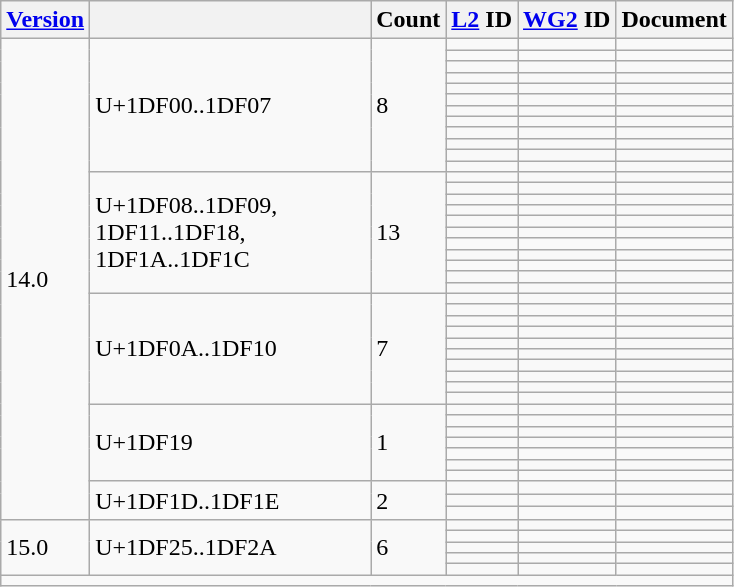<table class="wikitable collapsible sticky-header">
<tr>
<th><a href='#'>Version</a></th>
<th></th>
<th>Count</th>
<th><a href='#'>L2</a> ID</th>
<th><a href='#'>WG2</a> ID</th>
<th>Document</th>
</tr>
<tr>
<td rowspan="43">14.0</td>
<td rowspan="12" width="180">U+1DF00..1DF07</td>
<td rowspan="12">8</td>
<td></td>
<td></td>
<td></td>
</tr>
<tr>
<td></td>
<td></td>
<td></td>
</tr>
<tr>
<td></td>
<td></td>
<td></td>
</tr>
<tr>
<td></td>
<td></td>
<td></td>
</tr>
<tr>
<td></td>
<td></td>
<td></td>
</tr>
<tr>
<td></td>
<td></td>
<td></td>
</tr>
<tr>
<td></td>
<td></td>
<td></td>
</tr>
<tr>
<td></td>
<td></td>
<td></td>
</tr>
<tr>
<td></td>
<td></td>
<td></td>
</tr>
<tr>
<td></td>
<td></td>
<td></td>
</tr>
<tr>
<td></td>
<td></td>
<td></td>
</tr>
<tr>
<td></td>
<td></td>
<td></td>
</tr>
<tr>
<td rowspan="11">U+1DF08..1DF09, 1DF11..1DF18, 1DF1A..1DF1C</td>
<td rowspan="11">13</td>
<td></td>
<td></td>
<td></td>
</tr>
<tr>
<td></td>
<td></td>
<td></td>
</tr>
<tr>
<td></td>
<td></td>
<td></td>
</tr>
<tr>
<td></td>
<td></td>
<td></td>
</tr>
<tr>
<td></td>
<td></td>
<td></td>
</tr>
<tr>
<td></td>
<td></td>
<td></td>
</tr>
<tr>
<td></td>
<td></td>
<td></td>
</tr>
<tr>
<td></td>
<td></td>
<td></td>
</tr>
<tr>
<td></td>
<td></td>
<td></td>
</tr>
<tr>
<td></td>
<td></td>
<td></td>
</tr>
<tr>
<td></td>
<td></td>
<td></td>
</tr>
<tr>
<td rowspan="10">U+1DF0A..1DF10</td>
<td rowspan="10">7</td>
<td></td>
<td></td>
<td></td>
</tr>
<tr>
<td></td>
<td></td>
<td></td>
</tr>
<tr>
<td></td>
<td></td>
<td></td>
</tr>
<tr>
<td></td>
<td></td>
<td></td>
</tr>
<tr>
<td></td>
<td></td>
<td></td>
</tr>
<tr>
<td></td>
<td></td>
<td></td>
</tr>
<tr>
<td></td>
<td></td>
<td></td>
</tr>
<tr>
<td></td>
<td></td>
<td></td>
</tr>
<tr>
<td></td>
<td></td>
<td></td>
</tr>
<tr>
<td></td>
<td></td>
<td></td>
</tr>
<tr>
<td rowspan="7">U+1DF19</td>
<td rowspan="7">1</td>
<td></td>
<td></td>
<td></td>
</tr>
<tr>
<td></td>
<td></td>
<td></td>
</tr>
<tr>
<td></td>
<td></td>
<td></td>
</tr>
<tr>
<td></td>
<td></td>
<td></td>
</tr>
<tr>
<td></td>
<td></td>
<td></td>
</tr>
<tr>
<td></td>
<td></td>
<td></td>
</tr>
<tr>
<td></td>
<td></td>
<td></td>
</tr>
<tr>
<td rowspan="3">U+1DF1D..1DF1E</td>
<td rowspan="3">2</td>
<td></td>
<td></td>
<td></td>
</tr>
<tr>
<td></td>
<td></td>
<td></td>
</tr>
<tr>
<td></td>
<td></td>
<td></td>
</tr>
<tr>
<td rowspan="5">15.0</td>
<td rowspan="5">U+1DF25..1DF2A</td>
<td rowspan="5">6</td>
<td></td>
<td></td>
<td></td>
</tr>
<tr>
<td></td>
<td></td>
<td></td>
</tr>
<tr>
<td></td>
<td></td>
<td></td>
</tr>
<tr>
<td></td>
<td></td>
<td></td>
</tr>
<tr>
<td></td>
<td></td>
<td></td>
</tr>
<tr class="sortbottom">
<td colspan="6"></td>
</tr>
</table>
